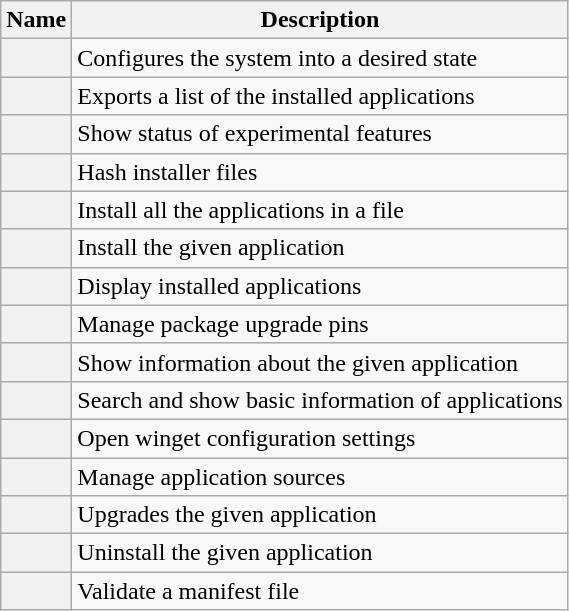<table class="wikitable" border="6">
<tr>
<th>Name</th>
<th>Description</th>
</tr>
<tr>
<th></th>
<td>Configures the system into a desired state<br></td>
</tr>
<tr>
<th></th>
<td>Exports a list of the installed applications</td>
</tr>
<tr>
<th></th>
<td>Show status of experimental features</td>
</tr>
<tr>
<th></th>
<td>Hash installer files</td>
</tr>
<tr>
<th></th>
<td>Install all the applications in a file</td>
</tr>
<tr>
<th></th>
<td>Install the given application</td>
</tr>
<tr>
<th></th>
<td>Display installed applications</td>
</tr>
<tr>
<th></th>
<td>Manage package upgrade pins</td>
</tr>
<tr>
<th></th>
<td>Show information about the given application</td>
</tr>
<tr>
<th></th>
<td>Search and show basic information of applications</td>
</tr>
<tr>
<th></th>
<td>Open winget configuration settings</td>
</tr>
<tr>
<th></th>
<td>Manage application sources</td>
</tr>
<tr>
<th></th>
<td>Upgrades the given application</td>
</tr>
<tr>
<th></th>
<td>Uninstall the given application</td>
</tr>
<tr>
<th></th>
<td>Validate a manifest file</td>
</tr>
</table>
